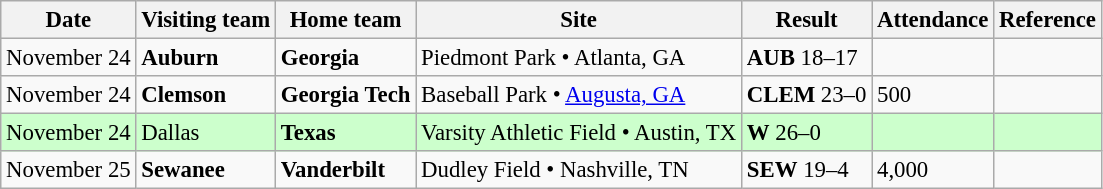<table class="wikitable" style="font-size:95%;">
<tr>
<th>Date</th>
<th>Visiting team</th>
<th>Home team</th>
<th>Site</th>
<th>Result</th>
<th>Attendance</th>
<th class="unsortable">Reference</th>
</tr>
<tr bgcolor=>
<td>November 24</td>
<td><strong>Auburn</strong></td>
<td><strong>Georgia</strong></td>
<td>Piedmont Park • Atlanta, GA</td>
<td><strong>AUB</strong> 18–17</td>
<td></td>
<td></td>
</tr>
<tr bgcolor=>
<td>November 24</td>
<td><strong>Clemson</strong></td>
<td><strong>Georgia Tech</strong></td>
<td>Baseball Park • <a href='#'>Augusta, GA</a></td>
<td><strong>CLEM</strong> 23–0</td>
<td>500</td>
<td></td>
</tr>
<tr bgcolor=ccffcc>
<td>November 24</td>
<td>Dallas</td>
<td><strong>Texas</strong></td>
<td>Varsity Athletic Field • Austin, TX</td>
<td><strong>W</strong> 26–0</td>
<td></td>
<td></td>
</tr>
<tr bgcolor=>
<td>November 25</td>
<td><strong>Sewanee</strong></td>
<td><strong>Vanderbilt</strong></td>
<td>Dudley Field • Nashville, TN</td>
<td><strong>SEW</strong> 19–4</td>
<td>4,000</td>
<td></td>
</tr>
</table>
